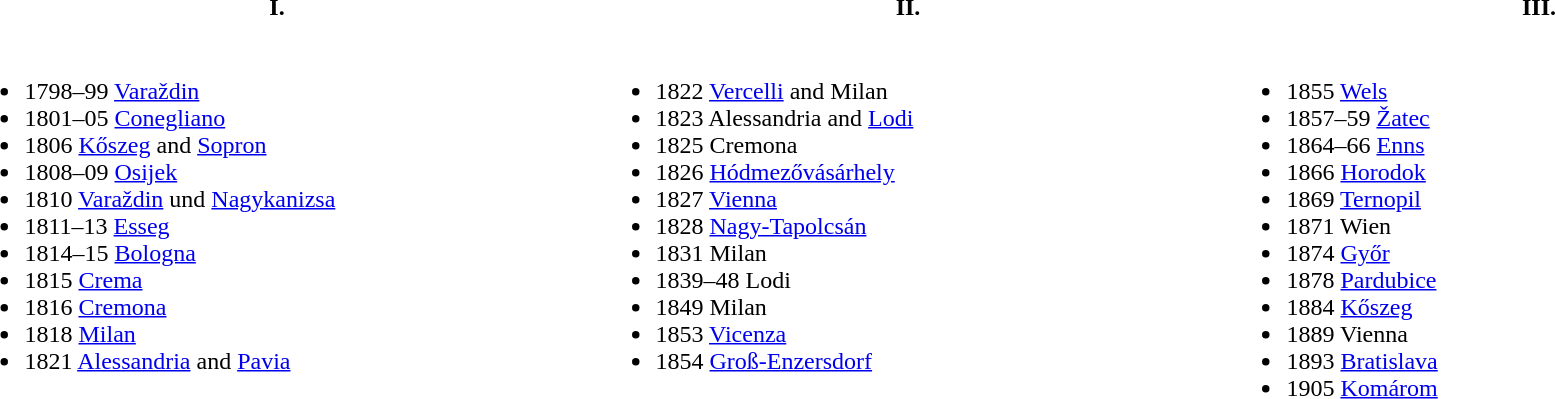<table style="width:100%;">
<tr>
<th>I.</th>
<th>II.</th>
<th>III.</th>
</tr>
<tr>
<td valign="top" width="20%"><br><ul><li>1798–99 <a href='#'>Varaždin</a></li><li>1801–05 <a href='#'>Conegliano</a></li><li>1806 <a href='#'>Kőszeg</a> and <a href='#'>Sopron</a></li><li>1808–09 <a href='#'>Osijek</a></li><li>1810 <a href='#'>Varaždin</a> und <a href='#'>Nagykanizsa</a></li><li>1811–13 <a href='#'>Esseg</a></li><li>1814–15 <a href='#'>Bologna</a></li><li>1815 <a href='#'>Crema</a></li><li>1816 <a href='#'>Cremona</a></li><li>1818 <a href='#'>Milan</a></li><li>1821 <a href='#'>Alessandria</a> and <a href='#'>Pavia</a></li></ul></td>
<td valign="top" width="20%"><br><ul><li>1822 <a href='#'>Vercelli</a> and Milan</li><li>1823 Alessandria and <a href='#'>Lodi</a></li><li>1825 Cremona</li><li>1826 <a href='#'>Hódmezővásárhely</a></li><li>1827 <a href='#'>Vienna</a></li><li>1828 <a href='#'>Nagy-Tapolcsán</a></li><li>1831 Milan</li><li>1839–48 Lodi</li><li>1849 Milan</li><li>1853 <a href='#'>Vicenza</a></li><li>1854 <a href='#'>Groß-Enzersdorf</a></li></ul></td>
<td valign="top" width="20%"><br><ul><li>1855 <a href='#'>Wels</a></li><li>1857–59 <a href='#'>Žatec</a></li><li>1864–66 <a href='#'>Enns</a></li><li>1866 <a href='#'>Horodok</a></li><li>1869 <a href='#'>Ternopil</a></li><li>1871 Wien</li><li>1874 <a href='#'>Győr</a></li><li>1878 <a href='#'>Pardubice</a></li><li>1884 <a href='#'>Kőszeg</a></li><li>1889 Vienna</li><li>1893 <a href='#'>Bratislava</a></li><li>1905 <a href='#'>Komárom</a></li></ul></td>
</tr>
</table>
